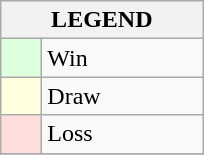<table class="wikitable" border="1">
<tr>
<th colspan="2">LEGEND</th>
</tr>
<tr>
<td style="background:#ddffdd;" width=20> </td>
<td width=100>Win</td>
</tr>
<tr>
<td style="background:#ffffdd"  width=20> </td>
<td width=100>Draw</td>
</tr>
<tr>
<td style="background:#ffdddd;" width=20> </td>
<td width=100>Loss</td>
</tr>
<tr>
</tr>
</table>
